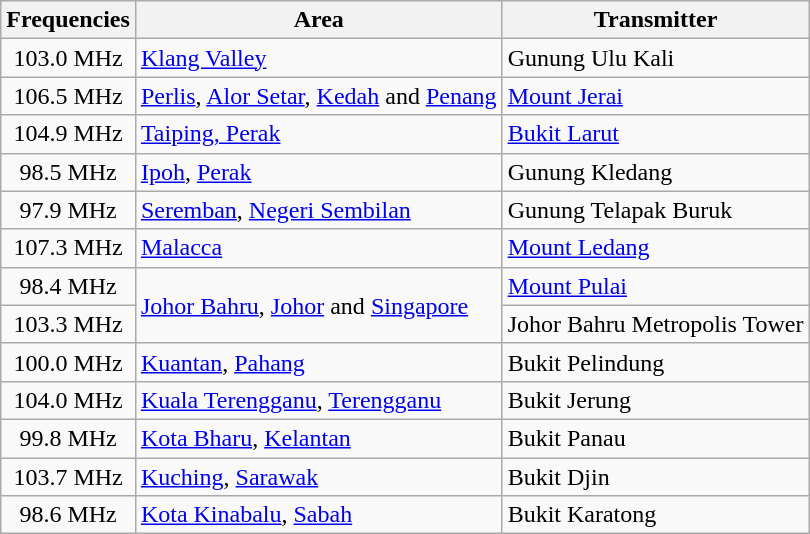<table class="wikitable">
<tr>
<th>Frequencies</th>
<th>Area</th>
<th>Transmitter</th>
</tr>
<tr>
<td style="text-align:center;">103.0 MHz</td>
<td><a href='#'>Klang Valley</a></td>
<td>Gunung Ulu Kali</td>
</tr>
<tr>
<td style="text-align:center;">106.5 MHz</td>
<td><a href='#'>Perlis</a>, <a href='#'>Alor Setar</a>, <a href='#'>Kedah</a> and <a href='#'>Penang</a></td>
<td><a href='#'>Mount Jerai</a></td>
</tr>
<tr>
<td style="text-align:center;">104.9 MHz</td>
<td><a href='#'>Taiping, Perak</a></td>
<td><a href='#'>Bukit Larut</a></td>
</tr>
<tr>
<td style="text-align:center;">98.5 MHz</td>
<td><a href='#'>Ipoh</a>, <a href='#'>Perak</a></td>
<td>Gunung Kledang</td>
</tr>
<tr>
<td style="text-align:center;">97.9 MHz</td>
<td><a href='#'>Seremban</a>, <a href='#'>Negeri Sembilan</a></td>
<td>Gunung Telapak Buruk</td>
</tr>
<tr>
<td style="text-align:center;">107.3 MHz</td>
<td><a href='#'>Malacca</a></td>
<td><a href='#'>Mount Ledang</a></td>
</tr>
<tr>
<td style="text-align:center;">98.4 MHz</td>
<td rowspan=2><a href='#'>Johor Bahru</a>, <a href='#'>Johor</a> and <a href='#'>Singapore</a></td>
<td><a href='#'>Mount Pulai</a></td>
</tr>
<tr>
<td style="text-align:center;">103.3 MHz</td>
<td>Johor Bahru Metropolis Tower</td>
</tr>
<tr>
<td style="text-align:center;">100.0 MHz</td>
<td><a href='#'>Kuantan</a>, <a href='#'>Pahang</a></td>
<td>Bukit Pelindung</td>
</tr>
<tr>
<td style="text-align:center;">104.0 MHz</td>
<td><a href='#'>Kuala Terengganu</a>, <a href='#'>Terengganu</a></td>
<td>Bukit Jerung</td>
</tr>
<tr>
<td style="text-align:center;">99.8 MHz</td>
<td><a href='#'>Kota Bharu</a>, <a href='#'>Kelantan</a></td>
<td>Bukit Panau</td>
</tr>
<tr>
<td style="text-align:center;">103.7 MHz</td>
<td><a href='#'>Kuching</a>, <a href='#'>Sarawak</a></td>
<td>Bukit Djin</td>
</tr>
<tr>
<td style="text-align:center;">98.6 MHz</td>
<td><a href='#'>Kota Kinabalu</a>, <a href='#'>Sabah</a></td>
<td>Bukit Karatong</td>
</tr>
</table>
